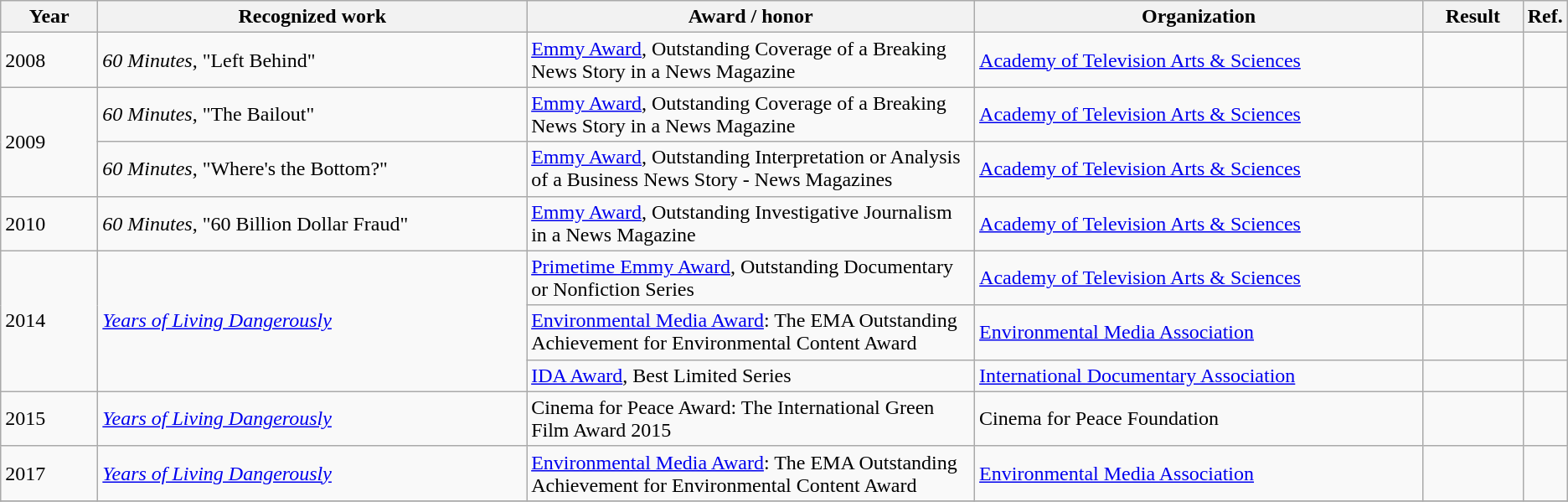<table class=wikitable>
<tr>
<th scope="col" style="width:5em;">Year</th>
<th scope="col" style="width:25em;">Recognized work</th>
<th scope="col" style="width:26em;">Award / honor</th>
<th scope="col" style="width:26em;">Organization</th>
<th scope="col" style="width:5em;">Result</th>
<th>Ref.</th>
</tr>
<tr>
<td>2008</td>
<td><em>60 Minutes</em>, "Left Behind"</td>
<td><a href='#'>Emmy Award</a>, Outstanding Coverage of a Breaking News Story in a News Magazine</td>
<td><a href='#'>Academy of Television Arts & Sciences</a></td>
<td></td>
<td></td>
</tr>
<tr>
<td rowspan="2">2009</td>
<td><em>60 Minutes</em>, "The Bailout"</td>
<td><a href='#'>Emmy Award</a>, Outstanding Coverage of a Breaking News Story in a News Magazine</td>
<td><a href='#'>Academy of Television Arts & Sciences</a></td>
<td></td>
<td></td>
</tr>
<tr>
<td><em>60 Minutes</em>, "Where's the Bottom?"</td>
<td><a href='#'>Emmy Award</a>, Outstanding Interpretation or Analysis of a Business News Story - News Magazines</td>
<td><a href='#'>Academy of Television Arts & Sciences</a></td>
<td></td>
<td></td>
</tr>
<tr>
<td>2010</td>
<td><em>60 Minutes</em>, "60 Billion Dollar Fraud"</td>
<td><a href='#'>Emmy Award</a>, Outstanding Investigative Journalism in a News Magazine</td>
<td><a href='#'>Academy of Television Arts & Sciences</a></td>
<td></td>
<td></td>
</tr>
<tr>
<td rowspan="3">2014</td>
<td rowspan="3"><em><a href='#'>Years of Living Dangerously</a></em></td>
<td><a href='#'>Primetime Emmy Award</a>, Outstanding Documentary or Nonfiction Series</td>
<td><a href='#'>Academy of Television Arts & Sciences</a></td>
<td></td>
<td></td>
</tr>
<tr>
<td><a href='#'>Environmental Media Award</a>: The EMA Outstanding Achievement for Environmental Content Award</td>
<td><a href='#'>Environmental Media Association</a></td>
<td></td>
<td></td>
</tr>
<tr>
<td><a href='#'>IDA Award</a>, Best Limited Series</td>
<td><a href='#'>International Documentary Association</a></td>
<td></td>
<td></td>
</tr>
<tr>
<td>2015</td>
<td><em><a href='#'>Years of Living Dangerously</a></em></td>
<td>Cinema for Peace Award: The International Green Film Award 2015</td>
<td>Cinema for Peace Foundation</td>
<td></td>
<td></td>
</tr>
<tr>
<td>2017</td>
<td><em><a href='#'>Years of Living Dangerously</a></em></td>
<td><a href='#'>Environmental Media Award</a>: The EMA Outstanding Achievement for Environmental Content Award</td>
<td><a href='#'>Environmental Media Association</a></td>
<td></td>
<td></td>
</tr>
<tr>
</tr>
</table>
